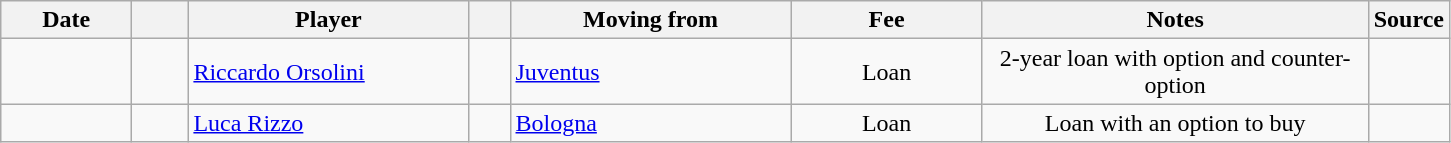<table class="wikitable sortable">
<tr>
<th style="width:80px;">Date</th>
<th style="width:30px;"></th>
<th style="width:180px;">Player</th>
<th style="width:20px;"></th>
<th style="width:180px;">Moving from</th>
<th style="width:120px;" class="unsortable">Fee</th>
<th style="width:250px;" class="unsortable">Notes</th>
<th style="width:20px;">Source</th>
</tr>
<tr>
<td></td>
<td align=center></td>
<td> <a href='#'>Riccardo Orsolini</a></td>
<td align=center></td>
<td> <a href='#'>Juventus</a></td>
<td align=center>Loan</td>
<td align=center>2-year loan with option and counter-option</td>
<td></td>
</tr>
<tr>
<td></td>
<td align=center></td>
<td> <a href='#'>Luca Rizzo</a></td>
<td align=center></td>
<td> <a href='#'>Bologna</a></td>
<td align=center>Loan</td>
<td align=center>Loan with an option to buy</td>
<td></td>
</tr>
</table>
